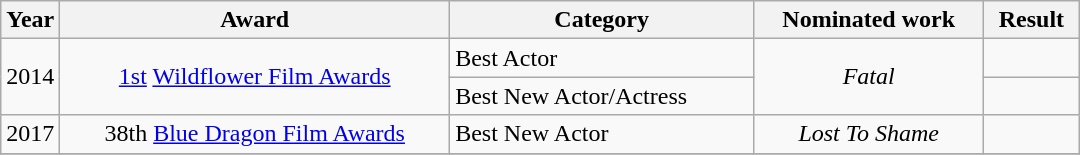<table class="wikitable" style="width:720px">
<tr>
<th width=10>Year</th>
<th>Award</th>
<th>Category</th>
<th>Nominated work</th>
<th>Result</th>
</tr>
<tr>
<td rowspan=2>2014</td>
<td rowspan=2 style="text-align:center;"><a href='#'>1st</a> <a href='#'>Wildflower Film Awards</a></td>
<td>Best Actor</td>
<td rowspan=2 style="text-align:center;"><em>Fatal</em></td>
<td></td>
</tr>
<tr>
<td>Best New Actor/Actress</td>
<td></td>
</tr>
<tr>
<td>2017</td>
<td style="text-align:center;">38th <a href='#'>Blue Dragon Film Awards</a></td>
<td>Best New Actor</td>
<td style="text-align:center;"><em>Lost To Shame</em></td>
<td></td>
</tr>
<tr>
</tr>
</table>
